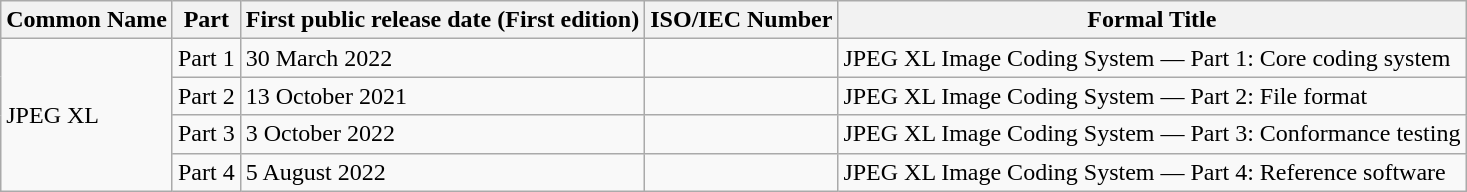<table class="wikitable sortable">
<tr>
<th>Common Name</th>
<th>Part</th>
<th>First public release date (First edition)</th>
<th>ISO/IEC Number</th>
<th>Formal Title</th>
</tr>
<tr>
<td rowspan=4>JPEG XL</td>
<td>Part 1</td>
<td>30 March 2022</td>
<td></td>
<td>JPEG XL Image Coding System — Part 1: Core coding system</td>
</tr>
<tr>
<td>Part 2</td>
<td>13 October 2021</td>
<td></td>
<td>JPEG XL Image Coding System — Part 2: File format</td>
</tr>
<tr>
<td>Part 3</td>
<td>3 October 2022</td>
<td></td>
<td>JPEG XL Image Coding System — Part 3: Conformance testing</td>
</tr>
<tr>
<td>Part 4</td>
<td>5 August 2022</td>
<td></td>
<td>JPEG XL Image Coding System — Part 4: Reference software</td>
</tr>
</table>
